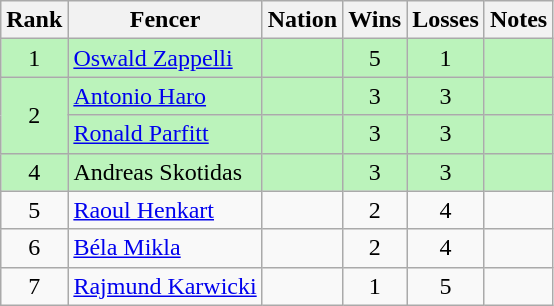<table class="wikitable sortable" style="text-align: center;">
<tr>
<th>Rank</th>
<th>Fencer</th>
<th>Nation</th>
<th>Wins</th>
<th>Losses</th>
<th>Notes</th>
</tr>
<tr style="background:#bbf3bb;">
<td>1</td>
<td align=left><a href='#'>Oswald Zappelli</a></td>
<td align=left></td>
<td>5</td>
<td>1</td>
<td></td>
</tr>
<tr style="background:#bbf3bb;">
<td rowspan=2>2</td>
<td align=left><a href='#'>Antonio Haro</a></td>
<td align=left></td>
<td>3</td>
<td>3</td>
<td></td>
</tr>
<tr style="background:#bbf3bb;">
<td align=left><a href='#'>Ronald Parfitt</a></td>
<td align=left></td>
<td>3</td>
<td>3</td>
<td></td>
</tr>
<tr style="background:#bbf3bb;">
<td>4</td>
<td align=left>Andreas Skotidas</td>
<td align=left></td>
<td>3</td>
<td>3</td>
<td></td>
</tr>
<tr>
<td>5</td>
<td align=left><a href='#'>Raoul Henkart</a></td>
<td align=left></td>
<td>2</td>
<td>4</td>
<td></td>
</tr>
<tr>
<td>6</td>
<td align=left><a href='#'>Béla Mikla</a></td>
<td align=left></td>
<td>2</td>
<td>4</td>
<td></td>
</tr>
<tr>
<td>7</td>
<td align=left><a href='#'>Rajmund Karwicki</a></td>
<td align=left></td>
<td>1</td>
<td>5</td>
<td></td>
</tr>
</table>
